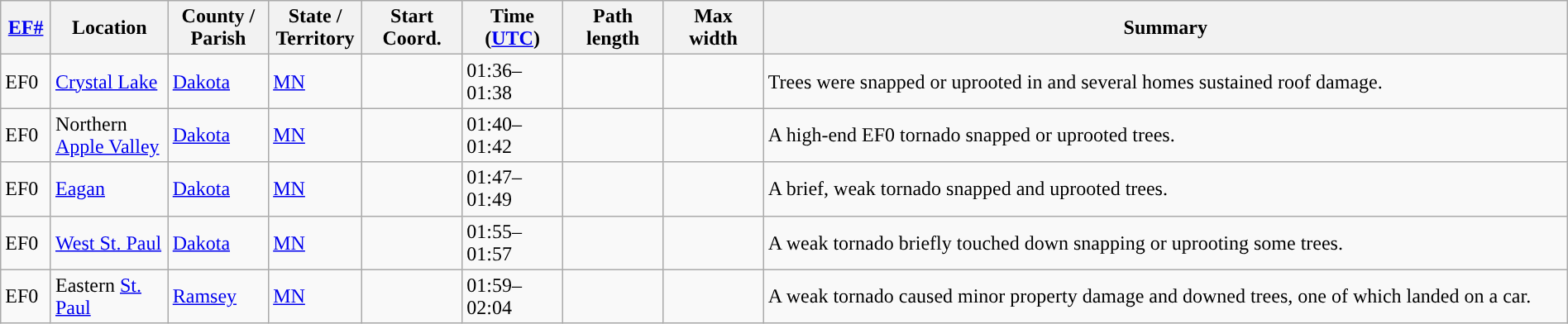<table class="wikitable sortable" style="width:100%;">
<tr>
<th scope="col"  style="width:3%; text-align:center;"><a href='#'>EF#</a></th>
<th scope="col"  style="width:7%; text-align:center;" class="unsortable">Location</th>
<th scope="col"  style="width:6%; text-align:center;" class="unsortable">County / Parish</th>
<th scope="col"  style="width:5%; text-align:center;">State / Territory</th>
<th scope="col"  style="width:6%; text-align:center;">Start Coord.</th>
<th scope="col"  style="width:6%; text-align:center;">Time (<a href='#'>UTC</a>)</th>
<th scope="col"  style="width:6%; text-align:center;">Path length</th>
<th scope="col"  style="width:6%; text-align:center;">Max width</th>
<th scope="col" class="unsortable" style="width:48%; text-align:center;">Summary</th>
</tr>
<tr>
<td>EF0</td>
<td><a href='#'>Crystal Lake</a></td>
<td><a href='#'>Dakota</a></td>
<td><a href='#'>MN</a></td>
<td></td>
<td>01:36–01:38</td>
<td></td>
<td></td>
<td>Trees were snapped or uprooted in and several homes sustained roof damage.</td>
</tr>
<tr>
<td>EF0</td>
<td>Northern <a href='#'>Apple Valley</a></td>
<td><a href='#'>Dakota</a></td>
<td><a href='#'>MN</a></td>
<td></td>
<td>01:40–01:42</td>
<td></td>
<td></td>
<td>A high-end EF0 tornado snapped or uprooted trees.</td>
</tr>
<tr>
<td>EF0</td>
<td><a href='#'>Eagan</a></td>
<td><a href='#'>Dakota</a></td>
<td><a href='#'>MN</a></td>
<td></td>
<td>01:47–01:49</td>
<td></td>
<td></td>
<td>A brief, weak tornado snapped and uprooted trees.</td>
</tr>
<tr>
<td>EF0</td>
<td><a href='#'>West St. Paul</a></td>
<td><a href='#'>Dakota</a></td>
<td><a href='#'>MN</a></td>
<td></td>
<td>01:55–01:57</td>
<td></td>
<td></td>
<td>A weak tornado briefly touched down snapping or uprooting some trees.</td>
</tr>
<tr>
<td>EF0</td>
<td>Eastern <a href='#'>St. Paul</a></td>
<td><a href='#'>Ramsey</a></td>
<td><a href='#'>MN</a></td>
<td></td>
<td>01:59–02:04</td>
<td></td>
<td></td>
<td>A weak tornado caused minor property damage and downed trees, one of which landed on a car.</td>
</tr>
</table>
